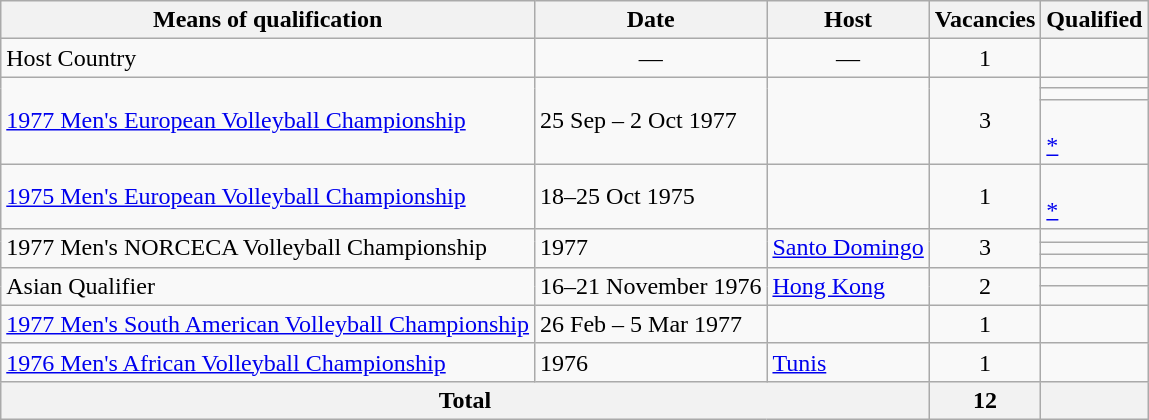<table class="wikitable">
<tr>
<th>Means of qualification</th>
<th>Date</th>
<th>Host</th>
<th>Vacancies</th>
<th>Qualified</th>
</tr>
<tr>
<td>Host Country</td>
<td align=center>—</td>
<td align=center>―</td>
<td align=center>1</td>
<td></td>
</tr>
<tr>
<td rowspan=3><a href='#'>1977 Men's European Volleyball Championship</a></td>
<td rowspan=3>25 Sep – 2 Oct 1977</td>
<td rowspan=3></td>
<td rowspan=3 align=center>3</td>
<td></td>
</tr>
<tr>
<td></td>
</tr>
<tr>
<td><s></s><br><a href='#'>*</a></td>
</tr>
<tr>
<td><a href='#'>1975 Men's European Volleyball Championship</a></td>
<td>18–25 Oct 1975</td>
<td></td>
<td align=center>1</td>
<td><s></s><br><a href='#'>*</a></td>
</tr>
<tr>
<td rowspan=3>1977 Men's NORCECA Volleyball Championship</td>
<td rowspan=3>1977</td>
<td rowspan=3> <a href='#'>Santo Domingo</a></td>
<td rowspan=3 align=center>3</td>
<td></td>
</tr>
<tr>
<td></td>
</tr>
<tr>
<td></td>
</tr>
<tr>
<td rowspan=2>Asian Qualifier</td>
<td rowspan=2>16–21 November 1976</td>
<td rowspan=2> <a href='#'>Hong Kong</a></td>
<td rowspan=2 align=center>2</td>
<td></td>
</tr>
<tr>
<td></td>
</tr>
<tr>
<td><a href='#'>1977 Men's South American Volleyball Championship</a></td>
<td>26 Feb – 5 Mar 1977</td>
<td></td>
<td align=center>1</td>
<td></td>
</tr>
<tr>
<td><a href='#'>1976 Men's African Volleyball Championship</a></td>
<td>1976</td>
<td> <a href='#'>Tunis</a></td>
<td align=center>1</td>
<td></td>
</tr>
<tr>
<th colspan="3">Total</th>
<th>12</th>
<th></th>
</tr>
</table>
